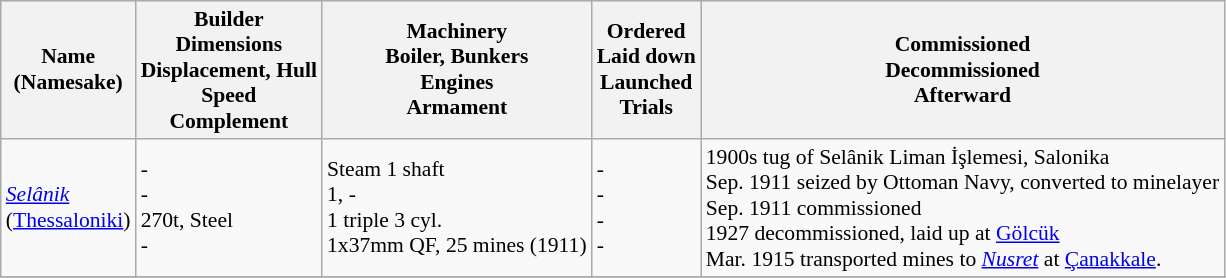<table class="wikitable" style="font-size:90%;">
<tr bgcolor="#e6e9ff">
<th>Name<br>(Namesake)</th>
<th>Builder<br>Dimensions<br>Displacement, Hull<br>Speed<br>Complement</th>
<th>Machinery<br>Boiler, Bunkers<br>Engines<br>Armament</th>
<th>Ordered<br>Laid down<br>Launched<br>Trials</th>
<th>Commissioned<br>Decommissioned<br>Afterward</th>
</tr>
<tr ---->
<td><em><a href='#'>Selânik</a></em><br>(<a href='#'>Thessaloniki</a>)</td>
<td>-<br>-<br>270t, Steel<br>-</td>
<td>Steam 1 shaft<br>1, -<br>1 triple 3 cyl.<br>1x37mm QF, 25 mines (1911)</td>
<td>-<br>-<br>-<br>-</td>
<td>1900s tug of Selânik Liman İşlemesi, Salonika<br>Sep. 1911 seized by Ottoman Navy, converted to minelayer<br>Sep. 1911 commissioned<br>1927 decommissioned, laid up at <a href='#'>Gölcük</a><br>Mar. 1915 transported mines to <a href='#'><em>Nusret</em></a> at <a href='#'>Çanakkale</a>.</td>
</tr>
<tr ---->
</tr>
</table>
